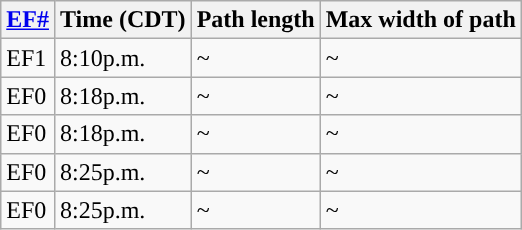<table class="wikitable sortable floatcenter">
<tr>
<th scope="col"><a href='#'>EF#</a></th>
<th scope="col">Time (CDT)</th>
<th scope="col">Path length</th>
<th scope="col">Max width of path</th>
</tr>
<tr>
<td>EF1</td>
<td>8:10p.m.</td>
<td>~</td>
<td>~</td>
</tr>
<tr>
<td>EF0</td>
<td>8:18p.m.</td>
<td>~</td>
<td>~</td>
</tr>
<tr>
<td>EF0</td>
<td>8:18p.m.</td>
<td>~</td>
<td>~</td>
</tr>
<tr>
<td>EF0</td>
<td>8:25p.m.</td>
<td>~</td>
<td>~</td>
</tr>
<tr>
<td>EF0</td>
<td>8:25p.m.</td>
<td>~</td>
<td>~</td>
</tr>
</table>
